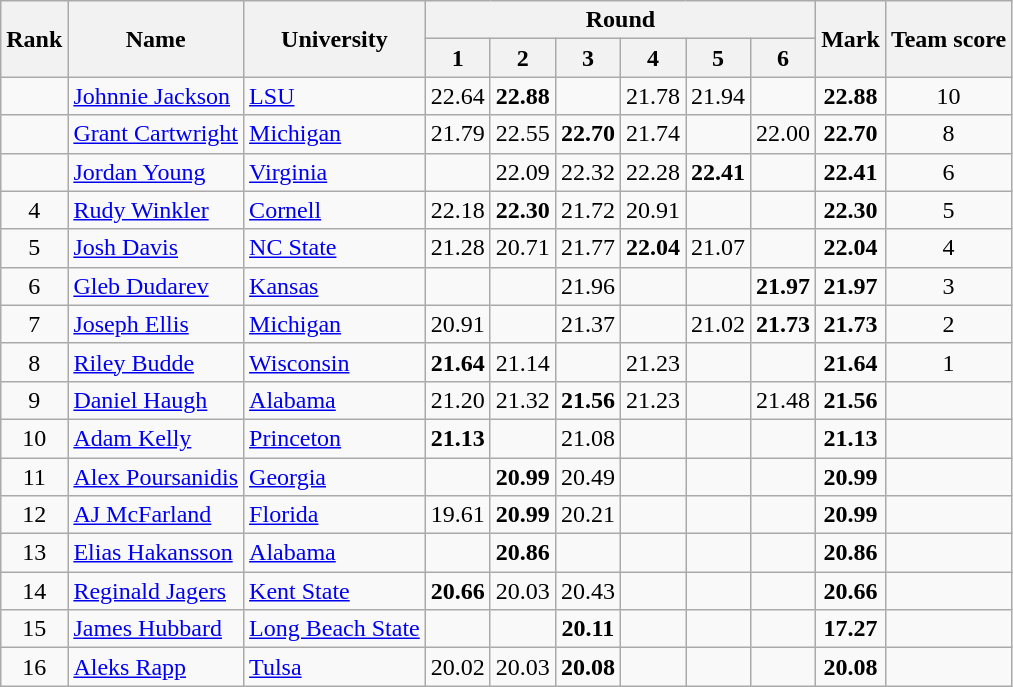<table class="wikitable sortable" style="text-align:center">
<tr>
<th rowspan=2>Rank</th>
<th rowspan=2>Name</th>
<th rowspan=2>University</th>
<th colspan=6>Round</th>
<th rowspan=2>Mark</th>
<th rowspan=2>Team score</th>
</tr>
<tr>
<th>1</th>
<th>2</th>
<th>3</th>
<th>4</th>
<th>5</th>
<th>6</th>
</tr>
<tr>
<td></td>
<td align=left><a href='#'>Johnnie Jackson</a></td>
<td align=left><a href='#'>LSU</a></td>
<td>22.64</td>
<td><strong>22.88</strong></td>
<td></td>
<td>21.78</td>
<td>21.94</td>
<td></td>
<td><strong>22.88</strong></td>
<td>10</td>
</tr>
<tr>
<td></td>
<td align=left><a href='#'>Grant Cartwright</a></td>
<td align=left><a href='#'>Michigan</a></td>
<td>21.79</td>
<td>22.55</td>
<td><strong>22.70</strong></td>
<td>21.74</td>
<td></td>
<td>22.00</td>
<td><strong>22.70</strong></td>
<td>8</td>
</tr>
<tr>
<td></td>
<td align=left><a href='#'>Jordan Young</a></td>
<td align=left><a href='#'>Virginia</a></td>
<td></td>
<td>22.09</td>
<td>22.32</td>
<td>22.28</td>
<td><strong>22.41</strong></td>
<td></td>
<td><strong>22.41</strong></td>
<td>6</td>
</tr>
<tr>
<td>4</td>
<td align=left><a href='#'>Rudy Winkler</a></td>
<td align=left><a href='#'>Cornell</a></td>
<td>22.18</td>
<td><strong>22.30</strong></td>
<td>21.72</td>
<td>20.91</td>
<td></td>
<td></td>
<td><strong>22.30</strong></td>
<td>5</td>
</tr>
<tr>
<td>5</td>
<td align=left><a href='#'>Josh Davis</a></td>
<td align=left><a href='#'>NC State</a></td>
<td>21.28</td>
<td>20.71</td>
<td>21.77</td>
<td><strong>22.04</strong></td>
<td>21.07</td>
<td></td>
<td><strong>22.04</strong></td>
<td>4</td>
</tr>
<tr>
<td>6</td>
<td align=left><a href='#'>Gleb Dudarev</a></td>
<td align=left><a href='#'>Kansas</a></td>
<td></td>
<td></td>
<td>21.96</td>
<td></td>
<td></td>
<td><strong>21.97</strong></td>
<td><strong>21.97</strong></td>
<td>3</td>
</tr>
<tr>
<td>7</td>
<td align=left><a href='#'>Joseph Ellis</a></td>
<td align=left><a href='#'>Michigan</a></td>
<td>20.91</td>
<td></td>
<td>21.37</td>
<td></td>
<td>21.02</td>
<td><strong>21.73</strong></td>
<td><strong>21.73</strong></td>
<td>2</td>
</tr>
<tr>
<td>8</td>
<td align=left><a href='#'>Riley Budde</a></td>
<td align=left><a href='#'>Wisconsin</a></td>
<td><strong>21.64</strong></td>
<td>21.14</td>
<td></td>
<td>21.23</td>
<td></td>
<td></td>
<td><strong>21.64</strong></td>
<td>1</td>
</tr>
<tr>
<td>9</td>
<td align=left><a href='#'>Daniel Haugh</a></td>
<td align=left><a href='#'>Alabama</a></td>
<td>21.20</td>
<td>21.32</td>
<td><strong>21.56</strong></td>
<td>21.23</td>
<td></td>
<td>21.48</td>
<td><strong>21.56</strong></td>
<td></td>
</tr>
<tr>
<td>10</td>
<td align=left><a href='#'>Adam Kelly</a></td>
<td align=left><a href='#'>Princeton</a></td>
<td><strong>21.13</strong></td>
<td></td>
<td>21.08</td>
<td></td>
<td></td>
<td></td>
<td><strong>21.13</strong></td>
<td></td>
</tr>
<tr>
<td>11</td>
<td align=left><a href='#'>Alex Poursanidis</a></td>
<td align=left><a href='#'>Georgia</a></td>
<td></td>
<td><strong>20.99</strong></td>
<td>20.49</td>
<td></td>
<td></td>
<td></td>
<td><strong>20.99</strong></td>
<td></td>
</tr>
<tr>
<td>12</td>
<td align=left><a href='#'>AJ McFarland</a></td>
<td align=left><a href='#'>Florida</a></td>
<td>19.61</td>
<td><strong>20.99</strong></td>
<td>20.21</td>
<td></td>
<td></td>
<td></td>
<td><strong>20.99</strong></td>
<td></td>
</tr>
<tr>
<td>13</td>
<td align=left><a href='#'>Elias Hakansson</a></td>
<td align=left><a href='#'>Alabama</a></td>
<td></td>
<td><strong>20.86</strong></td>
<td></td>
<td></td>
<td></td>
<td></td>
<td><strong>20.86</strong></td>
<td></td>
</tr>
<tr>
<td>14</td>
<td align=left><a href='#'>Reginald Jagers</a></td>
<td align=left><a href='#'>Kent State</a></td>
<td><strong>20.66</strong></td>
<td>20.03</td>
<td>20.43</td>
<td></td>
<td></td>
<td></td>
<td><strong>20.66</strong></td>
<td></td>
</tr>
<tr>
<td>15</td>
<td align=left><a href='#'>James Hubbard</a></td>
<td align=left><a href='#'>Long Beach State</a></td>
<td></td>
<td></td>
<td><strong>20.11</strong></td>
<td></td>
<td></td>
<td></td>
<td><strong>17.27</strong></td>
<td></td>
</tr>
<tr>
<td>16</td>
<td align=left><a href='#'>Aleks Rapp</a></td>
<td align=left><a href='#'>Tulsa</a></td>
<td>20.02</td>
<td>20.03</td>
<td><strong>20.08</strong></td>
<td></td>
<td></td>
<td></td>
<td><strong>20.08</strong></td>
<td></td>
</tr>
</table>
